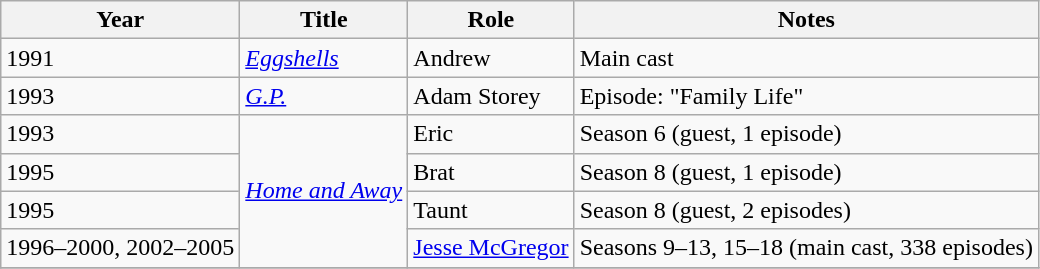<table class="wikitable sortable plainrowheaders">
<tr>
<th scope="col">Year</th>
<th scope="col">Title</th>
<th scope="col">Role</th>
<th scope="col" class="unsortable">Notes</th>
</tr>
<tr>
<td>1991</td>
<td><em><a href='#'>Eggshells</a></em></td>
<td>Andrew</td>
<td>Main cast</td>
</tr>
<tr>
<td>1993</td>
<td><em><a href='#'>G.P.</a></em></td>
<td>Adam Storey</td>
<td>Episode: "Family Life"</td>
</tr>
<tr>
<td>1993</td>
<td rowspan=4><em><a href='#'>Home and Away</a></em></td>
<td>Eric</td>
<td>Season 6 (guest, 1 episode)</td>
</tr>
<tr>
<td>1995</td>
<td>Brat</td>
<td>Season 8 (guest, 1 episode)</td>
</tr>
<tr>
<td>1995</td>
<td>Taunt</td>
<td>Season 8 (guest, 2 episodes)</td>
</tr>
<tr>
<td>1996–2000, 2002–2005</td>
<td><a href='#'>Jesse McGregor</a></td>
<td>Seasons 9–13, 15–18 (main cast, 338 episodes)</td>
</tr>
<tr>
</tr>
</table>
